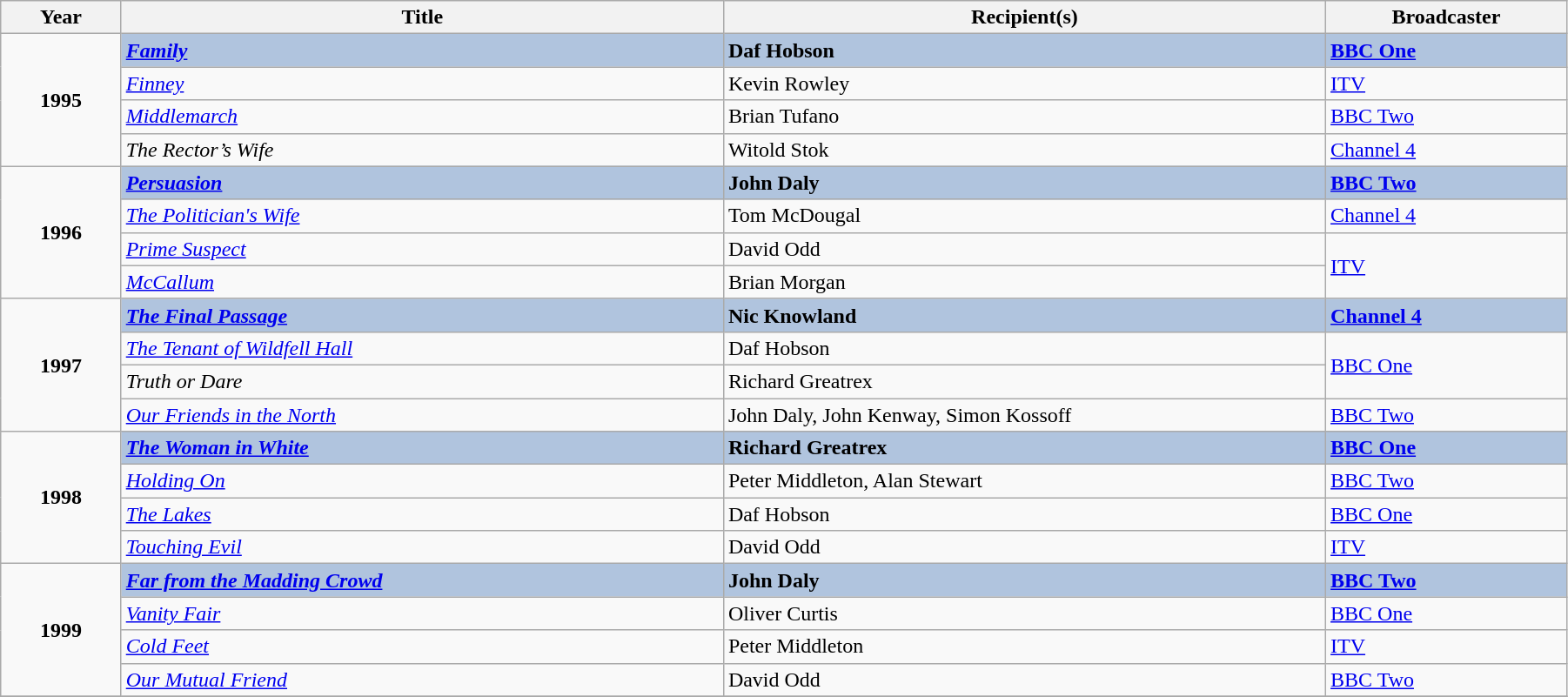<table class="wikitable" width="95%">
<tr>
<th width=5%>Year</th>
<th width=25%>Title</th>
<th width=25%><strong>Recipient(s)</strong></th>
<th width=10%><strong>Broadcaster</strong></th>
</tr>
<tr>
<td rowspan="4" style="text-align:center;"><strong>1995</strong></td>
<td style="background:#B0C4DE;"><strong><em><a href='#'>Family</a></em></strong></td>
<td style="background:#B0C4DE;"><strong>Daf Hobson</strong></td>
<td style="background:#B0C4DE;"><strong><a href='#'>BBC One</a></strong></td>
</tr>
<tr>
<td><em><a href='#'>Finney</a></em></td>
<td>Kevin Rowley</td>
<td><a href='#'>ITV</a></td>
</tr>
<tr>
<td><em><a href='#'>Middlemarch</a></em></td>
<td>Brian Tufano</td>
<td><a href='#'>BBC Two</a></td>
</tr>
<tr>
<td><em>The Rector’s Wife</em></td>
<td>Witold Stok</td>
<td><a href='#'>Channel 4</a></td>
</tr>
<tr>
<td rowspan="4" style="text-align:center;"><strong>1996</strong></td>
<td style="background:#B0C4DE;"><strong><em><a href='#'>Persuasion</a></em></strong></td>
<td style="background:#B0C4DE;"><strong>John Daly</strong></td>
<td style="background:#B0C4DE;"><strong><a href='#'>BBC Two</a></strong></td>
</tr>
<tr>
<td><em><a href='#'>The Politician's Wife</a></em></td>
<td>Tom McDougal</td>
<td><a href='#'>Channel 4</a></td>
</tr>
<tr>
<td><em><a href='#'>Prime Suspect</a></em></td>
<td>David Odd</td>
<td rowspan="2"><a href='#'>ITV</a></td>
</tr>
<tr>
<td><em><a href='#'>McCallum</a></em></td>
<td>Brian Morgan</td>
</tr>
<tr>
<td rowspan="4" style="text-align:center;"><strong>1997</strong></td>
<td style="background:#B0C4DE;"><strong><em><a href='#'>The Final Passage</a></em></strong></td>
<td style="background:#B0C4DE;"><strong>Nic Knowland</strong></td>
<td style="background:#B0C4DE;"><strong><a href='#'>Channel 4</a></strong></td>
</tr>
<tr>
<td><em><a href='#'>The Tenant of Wildfell Hall</a></em></td>
<td>Daf Hobson</td>
<td rowspan="2"><a href='#'>BBC One</a></td>
</tr>
<tr>
<td><em>Truth or Dare</em></td>
<td>Richard Greatrex</td>
</tr>
<tr>
<td><em><a href='#'>Our Friends in the North</a></em></td>
<td>John Daly, John Kenway, Simon Kossoff</td>
<td><a href='#'>BBC Two</a></td>
</tr>
<tr>
<td rowspan="4" style="text-align:center;"><strong>1998</strong></td>
<td style="background:#B0C4DE;"><strong><em><a href='#'>The Woman in White</a></em></strong></td>
<td style="background:#B0C4DE;"><strong>Richard Greatrex</strong></td>
<td style="background:#B0C4DE;"><strong><a href='#'>BBC One</a></strong></td>
</tr>
<tr>
<td><em><a href='#'>Holding On</a></em></td>
<td>Peter Middleton, Alan Stewart</td>
<td><a href='#'>BBC Two</a></td>
</tr>
<tr>
<td><em><a href='#'>The Lakes</a></em></td>
<td>Daf Hobson</td>
<td><a href='#'>BBC One</a></td>
</tr>
<tr>
<td><em><a href='#'>Touching Evil</a></em></td>
<td>David Odd</td>
<td><a href='#'>ITV</a></td>
</tr>
<tr>
<td rowspan="4" style="text-align:center;"><strong>1999</strong></td>
<td style="background:#B0C4DE;"><strong><em><a href='#'>Far from the Madding Crowd</a></em></strong></td>
<td style="background:#B0C4DE;"><strong>John Daly</strong></td>
<td style="background:#B0C4DE;"><strong><a href='#'>BBC Two</a></strong></td>
</tr>
<tr>
<td><em><a href='#'>Vanity Fair</a></em></td>
<td>Oliver Curtis</td>
<td><a href='#'>BBC One</a></td>
</tr>
<tr>
<td><em><a href='#'>Cold Feet</a></em></td>
<td>Peter Middleton</td>
<td><a href='#'>ITV</a></td>
</tr>
<tr>
<td><em><a href='#'>Our Mutual Friend</a></em></td>
<td>David Odd</td>
<td><a href='#'>BBC Two</a></td>
</tr>
<tr>
</tr>
</table>
